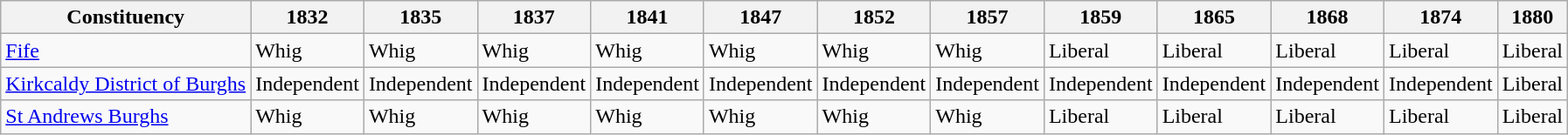<table class=wikitable>
<tr>
<th>Constituency</th>
<th>1832</th>
<th>1835</th>
<th>1837</th>
<th>1841</th>
<th>1847</th>
<th>1852</th>
<th>1857</th>
<th>1859</th>
<th>1865</th>
<th>1868</th>
<th>1874</th>
<th>1880</th>
</tr>
<tr>
<td><a href='#'>Fife</a></td>
<td bgcolor=>Whig</td>
<td bgcolor=>Whig</td>
<td bgcolor=>Whig</td>
<td bgcolor=>Whig</td>
<td bgcolor=>Whig</td>
<td bgcolor=>Whig</td>
<td bgcolor=>Whig</td>
<td bgcolor=>Liberal</td>
<td bgcolor=>Liberal</td>
<td bgcolor=>Liberal</td>
<td bgcolor=>Liberal</td>
<td bgcolor=>Liberal</td>
</tr>
<tr>
<td><a href='#'>Kirkcaldy District of Burghs</a></td>
<td bgcolor=>Independent</td>
<td bgcolor=>Independent</td>
<td bgcolor=>Independent</td>
<td bgcolor=>Independent</td>
<td bgcolor=>Independent</td>
<td bgcolor=>Independent</td>
<td bgcolor=>Independent</td>
<td bgcolor=>Independent</td>
<td bgcolor=>Independent</td>
<td bgcolor=>Independent</td>
<td bgcolor=>Independent</td>
<td bgcolor=>Liberal</td>
</tr>
<tr>
<td><a href='#'>St Andrews Burghs</a></td>
<td bgcolor=>Whig</td>
<td bgcolor=>Whig</td>
<td bgcolor=>Whig</td>
<td bgcolor=>Whig</td>
<td bgcolor=>Whig</td>
<td bgcolor=>Whig</td>
<td bgcolor=>Whig</td>
<td bgcolor=>Liberal</td>
<td bgcolor=>Liberal</td>
<td bgcolor=>Liberal</td>
<td bgcolor=>Liberal</td>
<td bgcolor=>Liberal</td>
</tr>
</table>
